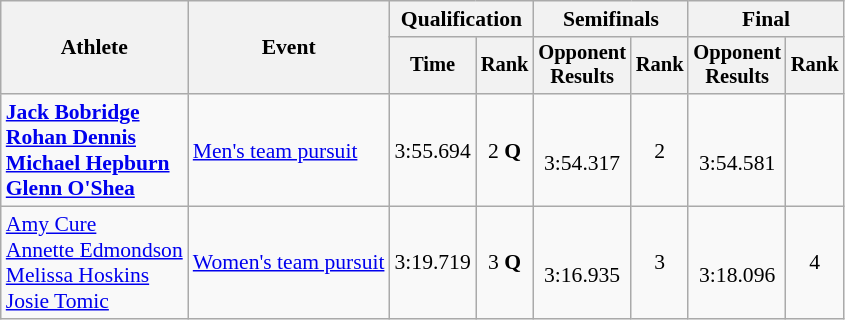<table class="wikitable" style="font-size:90%">
<tr>
<th rowspan=2>Athlete</th>
<th rowspan=2>Event</th>
<th colspan=2>Qualification</th>
<th colspan=2>Semifinals</th>
<th colspan=2>Final</th>
</tr>
<tr style="font-size:95%">
<th>Time</th>
<th>Rank</th>
<th>Opponent<br>Results</th>
<th>Rank</th>
<th>Opponent<br>Results</th>
<th>Rank</th>
</tr>
<tr align=center>
<td align=left><strong><a href='#'>Jack Bobridge</a><br><a href='#'>Rohan Dennis</a><br><a href='#'>Michael Hepburn</a><br><a href='#'>Glenn O'Shea</a></strong></td>
<td align=left><a href='#'>Men's team pursuit</a></td>
<td>3:55.694</td>
<td>2 <strong>Q</strong></td>
<td><br>3:54.317</td>
<td>2</td>
<td><br>3:54.581</td>
<td></td>
</tr>
<tr align=center>
<td align=left><a href='#'>Amy Cure</a><br><a href='#'>Annette Edmondson</a><br><a href='#'>Melissa Hoskins</a><br><a href='#'>Josie Tomic</a></td>
<td align=left><a href='#'>Women's team pursuit</a></td>
<td>3:19.719</td>
<td>3 <strong>Q</strong></td>
<td><br>3:16.935</td>
<td>3</td>
<td><br>3:18.096</td>
<td>4</td>
</tr>
</table>
